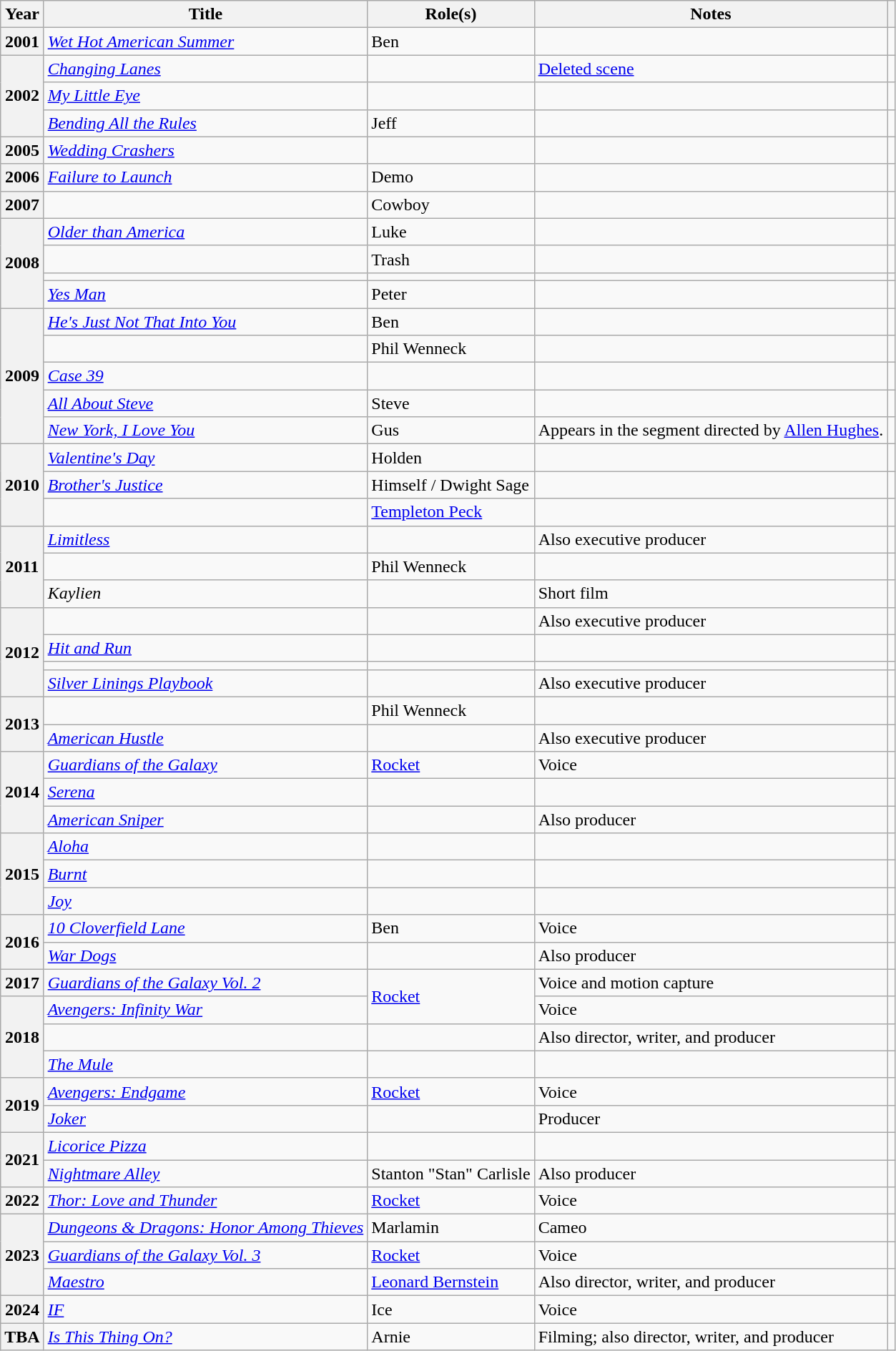<table class="wikitable plainrowheaders sortable">
<tr>
<th scope="col">Year</th>
<th scope="col">Title</th>
<th scope="col">Role(s)</th>
<th scope="col" class="unsortable">Notes</th>
<th scope="col" class="unsortable"></th>
</tr>
<tr>
<th scope=row>2001</th>
<td><em><a href='#'>Wet Hot American Summer</a></em></td>
<td>Ben</td>
<td></td>
<td align="center"></td>
</tr>
<tr>
<th scope=row rowspan=3>2002</th>
<td><em><a href='#'>Changing Lanes</a></em></td>
<td></td>
<td><a href='#'>Deleted scene</a></td>
<td align="center"></td>
</tr>
<tr>
<td><em><a href='#'>My Little Eye</a></em></td>
<td></td>
<td></td>
<td align="center"></td>
</tr>
<tr>
<td><em><a href='#'>Bending All the Rules</a></em></td>
<td>Jeff</td>
<td></td>
<td align="center"></td>
</tr>
<tr>
<th scope=row>2005</th>
<td><em><a href='#'>Wedding Crashers</a></em></td>
<td></td>
<td></td>
<td align="center"></td>
</tr>
<tr>
<th scope=row>2006</th>
<td><em><a href='#'>Failure to Launch</a></em></td>
<td>Demo</td>
<td></td>
<td align="center"></td>
</tr>
<tr>
<th scope=row>2007</th>
<td><em></em></td>
<td>Cowboy</td>
<td></td>
<td align="center"></td>
</tr>
<tr>
<th scope=row rowspan=4>2008</th>
<td><em><a href='#'>Older than America</a></em></td>
<td>Luke</td>
<td></td>
<td align="center"></td>
</tr>
<tr>
<td><em></em></td>
<td>Trash</td>
<td></td>
<td align="center"></td>
</tr>
<tr>
<td><em></em></td>
<td></td>
<td></td>
<td align="center"></td>
</tr>
<tr>
<td><em><a href='#'>Yes Man</a></em></td>
<td>Peter</td>
<td></td>
<td align="center"></td>
</tr>
<tr>
<th scope=row rowspan=5>2009</th>
<td><em><a href='#'>He's Just Not That Into You</a></em></td>
<td>Ben</td>
<td></td>
<td align="center"></td>
</tr>
<tr>
<td><em></em></td>
<td>Phil Wenneck</td>
<td></td>
<td align="center"></td>
</tr>
<tr>
<td><em><a href='#'>Case 39</a></em></td>
<td></td>
<td></td>
<td align="center"></td>
</tr>
<tr>
<td><em><a href='#'>All About Steve</a></em></td>
<td>Steve</td>
<td></td>
<td align="center"></td>
</tr>
<tr>
<td><em><a href='#'>New York, I Love You</a></em></td>
<td>Gus</td>
<td>Appears in the segment directed by <a href='#'>Allen Hughes</a>.</td>
<td align="center"></td>
</tr>
<tr>
<th scope=row rowspan=3>2010</th>
<td><em><a href='#'>Valentine's Day</a></em></td>
<td>Holden</td>
<td></td>
<td align="center"></td>
</tr>
<tr>
<td><em><a href='#'>Brother's Justice</a></em></td>
<td>Himself / Dwight Sage</td>
<td></td>
<td align="center"></td>
</tr>
<tr>
<td><em></em></td>
<td><a href='#'>Templeton Peck</a></td>
<td></td>
<td align="center"></td>
</tr>
<tr>
<th scope=row rowspan=3>2011</th>
<td><em><a href='#'>Limitless</a></em></td>
<td></td>
<td>Also executive producer</td>
<td align="center"></td>
</tr>
<tr>
<td><em></em></td>
<td>Phil Wenneck</td>
<td></td>
<td align="center"></td>
</tr>
<tr>
<td><em>Kaylien</em></td>
<td></td>
<td>Short film</td>
<td align="center"></td>
</tr>
<tr>
<th scope=row rowspan=4>2012</th>
<td><em></em></td>
<td></td>
<td>Also executive producer</td>
<td align="center"></td>
</tr>
<tr>
<td><em><a href='#'>Hit and Run</a></em></td>
<td></td>
<td></td>
<td align="center"></td>
</tr>
<tr>
<td><em></em></td>
<td></td>
<td></td>
<td align="center"></td>
</tr>
<tr>
<td><em><a href='#'>Silver Linings Playbook</a></em></td>
<td></td>
<td>Also executive producer</td>
<td align="center"></td>
</tr>
<tr>
<th scope=row rowspan=2>2013</th>
<td><em></em></td>
<td>Phil Wenneck</td>
<td></td>
<td align="center"></td>
</tr>
<tr>
<td><em><a href='#'>American Hustle</a></em></td>
<td></td>
<td>Also executive producer</td>
<td align="center"></td>
</tr>
<tr>
<th scope=row rowspan=3>2014</th>
<td><em><a href='#'>Guardians of the Galaxy</a></em></td>
<td><a href='#'>Rocket</a></td>
<td>Voice</td>
<td align="center"></td>
</tr>
<tr>
<td><em><a href='#'>Serena</a></em></td>
<td></td>
<td></td>
<td align="center"></td>
</tr>
<tr>
<td><em><a href='#'>American Sniper</a></em></td>
<td></td>
<td>Also producer</td>
<td align="center"></td>
</tr>
<tr>
<th scope=row rowspan=3>2015</th>
<td><em><a href='#'>Aloha</a></em></td>
<td></td>
<td></td>
<td align="center"></td>
</tr>
<tr>
<td><em><a href='#'>Burnt</a></em></td>
<td></td>
<td></td>
<td align="center"></td>
</tr>
<tr>
<td><em><a href='#'>Joy</a></em></td>
<td></td>
<td></td>
<td align="center"></td>
</tr>
<tr>
<th scope=row rowspan=2>2016</th>
<td><em><a href='#'>10 Cloverfield Lane</a></em></td>
<td>Ben</td>
<td>Voice</td>
<td align="center"></td>
</tr>
<tr>
<td><em><a href='#'>War Dogs</a></em></td>
<td></td>
<td>Also producer</td>
<td align="center"></td>
</tr>
<tr>
<th scope=row>2017</th>
<td><em><a href='#'>Guardians of the Galaxy Vol. 2</a></em></td>
<td rowspan="2"><a href='#'>Rocket</a></td>
<td>Voice and motion capture</td>
<td align="center"></td>
</tr>
<tr>
<th scope=row  rowspan=3>2018</th>
<td><em><a href='#'>Avengers: Infinity War</a></em></td>
<td>Voice</td>
<td align="center"></td>
</tr>
<tr>
<td><em></em></td>
<td></td>
<td>Also director, writer, and producer</td>
<td align="center"></td>
</tr>
<tr>
<td><em><a href='#'>The Mule</a></em></td>
<td></td>
<td></td>
<td align="center"></td>
</tr>
<tr>
<th scope=row rowspan=2>2019</th>
<td><em><a href='#'>Avengers: Endgame</a></em></td>
<td><a href='#'>Rocket</a></td>
<td>Voice</td>
<td align="center"></td>
</tr>
<tr>
<td><em><a href='#'>Joker</a></em></td>
<td></td>
<td>Producer</td>
<td align="center"></td>
</tr>
<tr>
<th scope=row rowspan=2>2021</th>
<td><em><a href='#'>Licorice Pizza</a></em></td>
<td></td>
<td></td>
<td align="center"></td>
</tr>
<tr>
<td><em><a href='#'>Nightmare Alley</a></em></td>
<td>Stanton "Stan" Carlisle</td>
<td>Also producer</td>
<td align="center"></td>
</tr>
<tr>
<th scope=row>2022</th>
<td><em><a href='#'>Thor: Love and Thunder</a></em></td>
<td><a href='#'>Rocket</a></td>
<td>Voice</td>
<td align="center"></td>
</tr>
<tr>
<th scope=row rowspan=3>2023</th>
<td><em><a href='#'>Dungeons & Dragons: Honor Among Thieves</a></em></td>
<td>Marlamin</td>
<td>Cameo</td>
<td align="center"></td>
</tr>
<tr>
<td><em><a href='#'>Guardians of the Galaxy Vol. 3</a></em></td>
<td><a href='#'>Rocket</a></td>
<td>Voice</td>
<td align="center"></td>
</tr>
<tr>
<td><em><a href='#'>Maestro</a></em></td>
<td><a href='#'>Leonard Bernstein</a></td>
<td>Also director, writer, and producer</td>
<td align="center"></td>
</tr>
<tr>
<th scope=row>2024</th>
<td><em><a href='#'>IF</a></em></td>
<td>Ice</td>
<td>Voice</td>
<td align="center"></td>
</tr>
<tr>
<th scope=row>TBA</th>
<td><em><a href='#'>Is This Thing On?</a></em></td>
<td>Arnie</td>
<td>Filming; also director, writer, and producer</td>
<td align="center"></td>
</tr>
</table>
